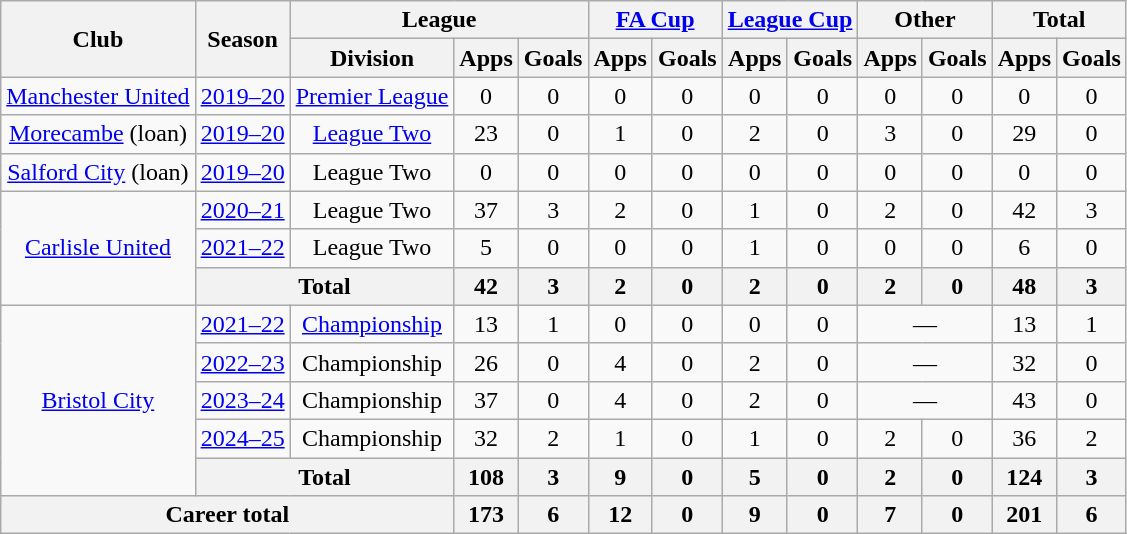<table class="wikitable" style="text-align:center">
<tr>
<th rowspan="2">Club</th>
<th rowspan="2">Season</th>
<th colspan="3">League</th>
<th colspan="2"><a href='#'>FA Cup</a></th>
<th colspan="2"><a href='#'>League Cup</a></th>
<th colspan="2">Other</th>
<th colspan="2">Total</th>
</tr>
<tr>
<th>Division</th>
<th>Apps</th>
<th>Goals</th>
<th>Apps</th>
<th>Goals</th>
<th>Apps</th>
<th>Goals</th>
<th>Apps</th>
<th>Goals</th>
<th>Apps</th>
<th>Goals</th>
</tr>
<tr>
<td><a href='#'>Manchester United</a></td>
<td><a href='#'>2019–20</a></td>
<td><a href='#'>Premier League</a></td>
<td>0</td>
<td>0</td>
<td>0</td>
<td>0</td>
<td>0</td>
<td>0</td>
<td>0</td>
<td>0</td>
<td>0</td>
<td>0</td>
</tr>
<tr>
<td><a href='#'>Morecambe</a>  (loan)</td>
<td><a href='#'>2019–20</a></td>
<td><a href='#'>League Two</a></td>
<td>23</td>
<td>0</td>
<td>1</td>
<td>0</td>
<td>2</td>
<td>0</td>
<td>3</td>
<td>0</td>
<td>29</td>
<td>0</td>
</tr>
<tr>
<td><a href='#'>Salford City</a>  (loan)</td>
<td><a href='#'>2019–20</a></td>
<td>League Two</td>
<td>0</td>
<td>0</td>
<td>0</td>
<td>0</td>
<td>0</td>
<td>0</td>
<td>0</td>
<td>0</td>
<td>0</td>
<td>0</td>
</tr>
<tr>
<td rowspan=3><a href='#'>Carlisle United</a></td>
<td><a href='#'>2020–21</a></td>
<td>League Two</td>
<td>37</td>
<td>3</td>
<td>2</td>
<td>0</td>
<td>1</td>
<td>0</td>
<td>2</td>
<td>0</td>
<td>42</td>
<td>3</td>
</tr>
<tr>
<td><a href='#'>2021–22</a></td>
<td>League Two</td>
<td>5</td>
<td>0</td>
<td>0</td>
<td>0</td>
<td>1</td>
<td>0</td>
<td>0</td>
<td>0</td>
<td>6</td>
<td>0</td>
</tr>
<tr>
<th colspan="2">Total</th>
<th>42</th>
<th>3</th>
<th>2</th>
<th>0</th>
<th>2</th>
<th>0</th>
<th>2</th>
<th>0</th>
<th>48</th>
<th>3</th>
</tr>
<tr>
<td rowspan="5"><a href='#'>Bristol City</a></td>
<td><a href='#'>2021–22</a></td>
<td><a href='#'>Championship</a></td>
<td>13</td>
<td>1</td>
<td>0</td>
<td>0</td>
<td>0</td>
<td>0</td>
<td colspan=2>—</td>
<td>13</td>
<td>1</td>
</tr>
<tr>
<td><a href='#'>2022–23</a></td>
<td>Championship</td>
<td>26</td>
<td>0</td>
<td>4</td>
<td>0</td>
<td>2</td>
<td>0</td>
<td colspan=2>—</td>
<td>32</td>
<td>0</td>
</tr>
<tr>
<td><a href='#'>2023–24</a></td>
<td>Championship</td>
<td>37</td>
<td>0</td>
<td>4</td>
<td>0</td>
<td>2</td>
<td>0</td>
<td colspan=2>—</td>
<td>43</td>
<td>0</td>
</tr>
<tr>
<td><a href='#'>2024–25</a></td>
<td>Championship</td>
<td>32</td>
<td>2</td>
<td>1</td>
<td>0</td>
<td>1</td>
<td>0</td>
<td>2</td>
<td>0</td>
<td>36</td>
<td>2</td>
</tr>
<tr>
<th colspan="2">Total</th>
<th>108</th>
<th>3</th>
<th>9</th>
<th>0</th>
<th>5</th>
<th>0</th>
<th>2</th>
<th>0</th>
<th>124</th>
<th>3</th>
</tr>
<tr>
<th colspan="3">Career total</th>
<th>173</th>
<th>6</th>
<th>12</th>
<th>0</th>
<th>9</th>
<th>0</th>
<th>7</th>
<th>0</th>
<th>201</th>
<th>6</th>
</tr>
</table>
